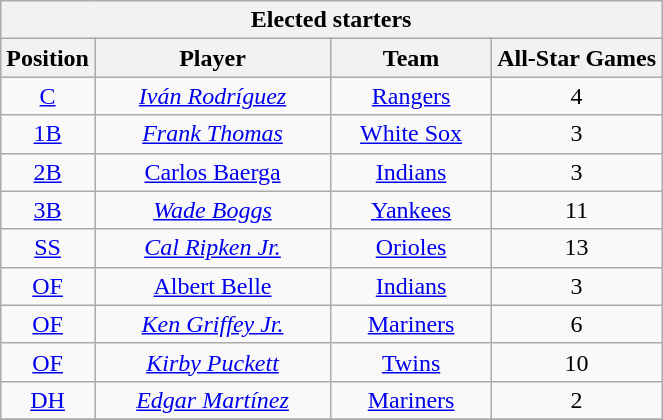<table class="wikitable" style="font-size: 100%; text-align:center;">
<tr>
<th colspan="4">Elected starters</th>
</tr>
<tr>
<th>Position</th>
<th width="150">Player</th>
<th width="100">Team</th>
<th>All-Star Games</th>
</tr>
<tr>
<td><a href='#'>C</a></td>
<td><em><a href='#'>Iván Rodríguez</a></em></td>
<td><a href='#'>Rangers</a></td>
<td>4</td>
</tr>
<tr>
<td><a href='#'>1B</a></td>
<td><em><a href='#'>Frank Thomas</a></em></td>
<td><a href='#'>White Sox</a></td>
<td>3</td>
</tr>
<tr>
<td><a href='#'>2B</a></td>
<td><a href='#'>Carlos Baerga</a></td>
<td><a href='#'>Indians</a></td>
<td>3</td>
</tr>
<tr>
<td><a href='#'>3B</a></td>
<td><em><a href='#'>Wade Boggs</a></em></td>
<td><a href='#'>Yankees</a></td>
<td>11</td>
</tr>
<tr>
<td><a href='#'>SS</a></td>
<td><em><a href='#'>Cal Ripken Jr.</a></em></td>
<td><a href='#'>Orioles</a></td>
<td>13</td>
</tr>
<tr>
<td><a href='#'>OF</a></td>
<td><a href='#'>Albert Belle</a></td>
<td><a href='#'>Indians</a></td>
<td>3</td>
</tr>
<tr>
<td><a href='#'>OF</a></td>
<td><em><a href='#'>Ken Griffey Jr.</a></em></td>
<td><a href='#'>Mariners</a></td>
<td>6</td>
</tr>
<tr>
<td><a href='#'>OF</a></td>
<td><em><a href='#'>Kirby Puckett</a></em></td>
<td><a href='#'>Twins</a></td>
<td>10</td>
</tr>
<tr>
<td><a href='#'>DH</a></td>
<td><em><a href='#'>Edgar Martínez</a></em></td>
<td><a href='#'>Mariners</a></td>
<td>2</td>
</tr>
<tr>
</tr>
</table>
